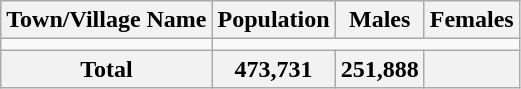<table class="wikitable sortable collapsible collapsed">
<tr>
<th>Town/Village Name</th>
<th>Population</th>
<th>Males</th>
<th>Females</th>
</tr>
<tr>
<td></td>
</tr>
<tr>
<th>Total</th>
<th>473,731</th>
<th>251,888</th>
<th></th>
</tr>
</table>
